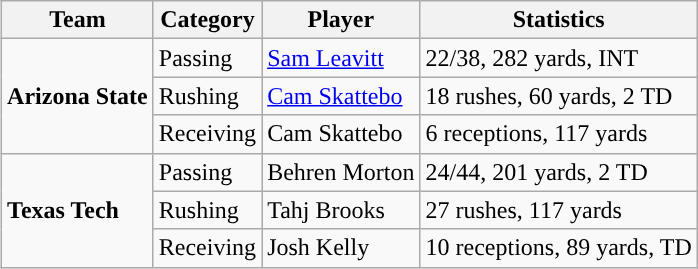<table class="wikitable" style="float: right;">
<tr>
<th>Team</th>
<th>Category</th>
<th>Player</th>
<th>Statistics</th>
</tr>
<tr>
<td rowspan=3><strong>Arizona State</strong></td>
<td>Passing</td>
<td><a href='#'>Sam Leavitt</a></td>
<td>22/38, 282 yards, INT</td>
</tr>
<tr>
<td>Rushing</td>
<td><a href='#'>Cam Skattebo</a></td>
<td>18 rushes, 60 yards, 2 TD</td>
</tr>
<tr>
<td>Receiving</td>
<td>Cam Skattebo</td>
<td>6 receptions, 117 yards</td>
</tr>
<tr>
<td rowspan=3><strong>Texas Tech</strong></td>
<td>Passing</td>
<td>Behren Morton</td>
<td>24/44, 201 yards, 2 TD</td>
</tr>
<tr>
<td>Rushing</td>
<td>Tahj Brooks</td>
<td>27 rushes, 117 yards</td>
</tr>
<tr>
<td>Receiving</td>
<td>Josh Kelly</td>
<td>10 receptions, 89 yards, TD</td>
</tr>
</table>
